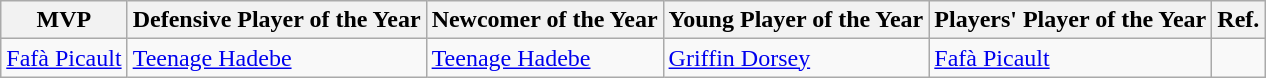<table class="wikitable">
<tr>
<th>MVP</th>
<th>Defensive Player of the Year</th>
<th>Newcomer of the Year</th>
<th>Young Player of the Year</th>
<th>Players' Player of the Year</th>
<th>Ref.</th>
</tr>
<tr>
<td> <a href='#'>Fafà Picault</a></td>
<td> <a href='#'>Teenage Hadebe</a></td>
<td> <a href='#'>Teenage Hadebe</a></td>
<td> <a href='#'>Griffin Dorsey</a></td>
<td> <a href='#'>Fafà Picault</a></td>
<td></td>
</tr>
</table>
